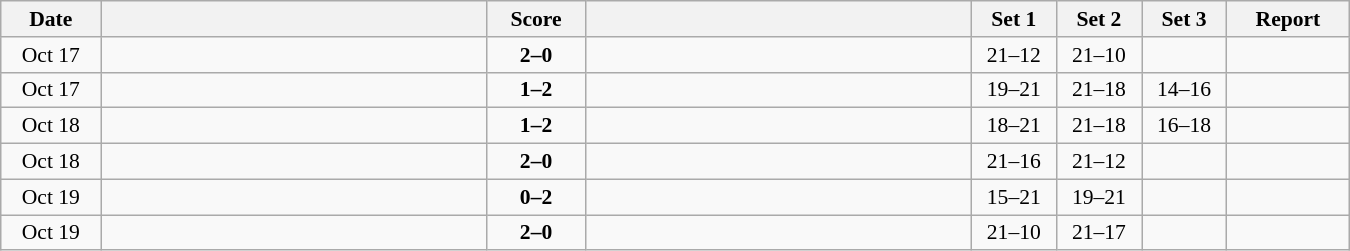<table class="wikitable" style="text-align: center; font-size:90% ">
<tr>
<th width="60">Date</th>
<th align="right" width="250"></th>
<th width="60">Score</th>
<th align="left" width="250"></th>
<th width="50">Set 1</th>
<th width="50">Set 2</th>
<th width="50">Set 3</th>
<th width="75">Report</th>
</tr>
<tr>
<td>Oct 17</td>
<td align=left><strong></strong></td>
<td align=center><strong>2–0</strong></td>
<td align=left></td>
<td>21–12</td>
<td>21–10</td>
<td></td>
<td></td>
</tr>
<tr>
<td>Oct 17</td>
<td align=left></td>
<td align=center><strong>1–2</strong></td>
<td align=left><strong></strong></td>
<td>19–21</td>
<td>21–18</td>
<td>14–16</td>
<td></td>
</tr>
<tr>
<td>Oct 18</td>
<td align=left></td>
<td align=center><strong>1–2</strong></td>
<td align=left><strong></strong></td>
<td>18–21</td>
<td>21–18</td>
<td>16–18</td>
<td></td>
</tr>
<tr>
<td>Oct 18</td>
<td align=left><strong></strong></td>
<td align=center><strong>2–0</strong></td>
<td align=left></td>
<td>21–16</td>
<td>21–12</td>
<td></td>
<td></td>
</tr>
<tr>
<td>Oct 19</td>
<td align=left></td>
<td align=center><strong>0–2</strong></td>
<td align=left><strong></strong></td>
<td>15–21</td>
<td>19–21</td>
<td></td>
<td></td>
</tr>
<tr>
<td>Oct 19</td>
<td align=left><strong></strong></td>
<td align=center><strong>2–0</strong></td>
<td align=left></td>
<td>21–10</td>
<td>21–17</td>
<td></td>
<td></td>
</tr>
</table>
